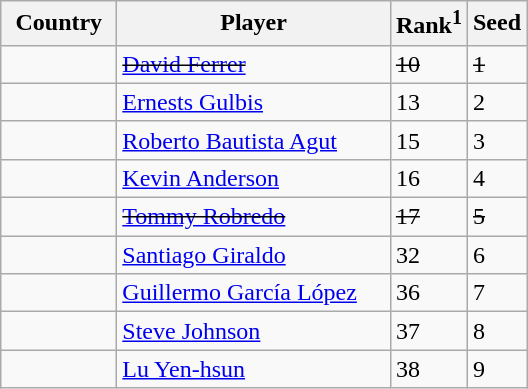<table class="sortable wikitable">
<tr>
<th width=70>Country</th>
<th width=175>Player</th>
<th>Rank<sup>1</sup></th>
<th>Seed</th>
</tr>
<tr>
<td><s></s></td>
<td><s><a href='#'>David Ferrer</a></s></td>
<td><s>10</s></td>
<td><s>1</s></td>
</tr>
<tr>
<td></td>
<td><a href='#'>Ernests Gulbis</a></td>
<td>13</td>
<td>2</td>
</tr>
<tr>
<td></td>
<td><a href='#'>Roberto Bautista Agut</a></td>
<td>15</td>
<td>3</td>
</tr>
<tr>
<td></td>
<td><a href='#'>Kevin Anderson</a></td>
<td>16</td>
<td>4</td>
</tr>
<tr>
<td><s></s></td>
<td><s><a href='#'>Tommy Robredo</a></s></td>
<td><s>17</s></td>
<td><s>5</s></td>
</tr>
<tr>
<td></td>
<td><a href='#'>Santiago Giraldo</a></td>
<td>32</td>
<td>6</td>
</tr>
<tr>
<td></td>
<td><a href='#'>Guillermo García López</a></td>
<td>36</td>
<td>7</td>
</tr>
<tr>
<td></td>
<td><a href='#'>Steve Johnson</a></td>
<td>37</td>
<td>8</td>
</tr>
<tr>
<td></td>
<td><a href='#'>Lu Yen-hsun</a></td>
<td>38</td>
<td>9</td>
</tr>
</table>
